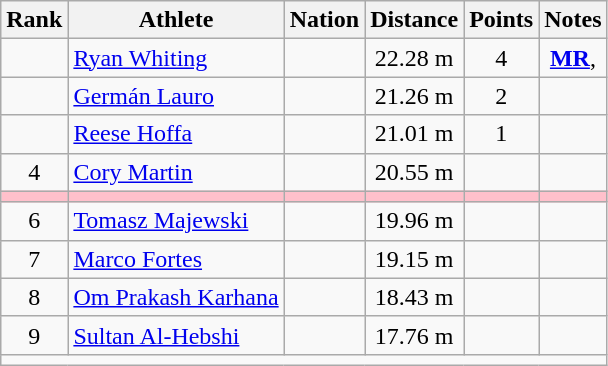<table class="wikitable mw-datatable sortable" style="text-align:center;">
<tr>
<th>Rank</th>
<th>Athlete</th>
<th>Nation</th>
<th>Distance</th>
<th>Points</th>
<th>Notes</th>
</tr>
<tr>
<td></td>
<td align=left><a href='#'>Ryan Whiting</a></td>
<td align=left></td>
<td>22.28 m</td>
<td>4</td>
<td><strong><a href='#'>MR</a></strong>, </td>
</tr>
<tr>
<td></td>
<td align=left><a href='#'>Germán Lauro</a></td>
<td align=left></td>
<td>21.26 m</td>
<td>2</td>
<td><strong></strong></td>
</tr>
<tr>
<td></td>
<td align=left><a href='#'>Reese Hoffa</a></td>
<td align=left></td>
<td>21.01 m</td>
<td>1</td>
<td></td>
</tr>
<tr>
<td>4</td>
<td align=left><a href='#'>Cory Martin</a></td>
<td align=left></td>
<td>20.55 m</td>
<td></td>
<td></td>
</tr>
<tr bgcolor=pink>
<td></td>
<td align=left></td>
<td align=left></td>
<td></td>
<td></td>
<td></td>
</tr>
<tr>
<td>6</td>
<td align=left><a href='#'>Tomasz Majewski</a></td>
<td align=left></td>
<td>19.96 m</td>
<td></td>
<td></td>
</tr>
<tr>
<td>7</td>
<td align=left><a href='#'>Marco Fortes</a></td>
<td align=left></td>
<td>19.15 m</td>
<td></td>
<td></td>
</tr>
<tr>
<td>8</td>
<td align=left><a href='#'>Om Prakash Karhana</a></td>
<td align=left></td>
<td>18.43 m</td>
<td></td>
<td></td>
</tr>
<tr>
<td>9</td>
<td align=left><a href='#'>Sultan Al-Hebshi</a></td>
<td align=left></td>
<td>17.76 m</td>
<td></td>
<td></td>
</tr>
<tr class="sortbottom">
<td colspan=6></td>
</tr>
</table>
